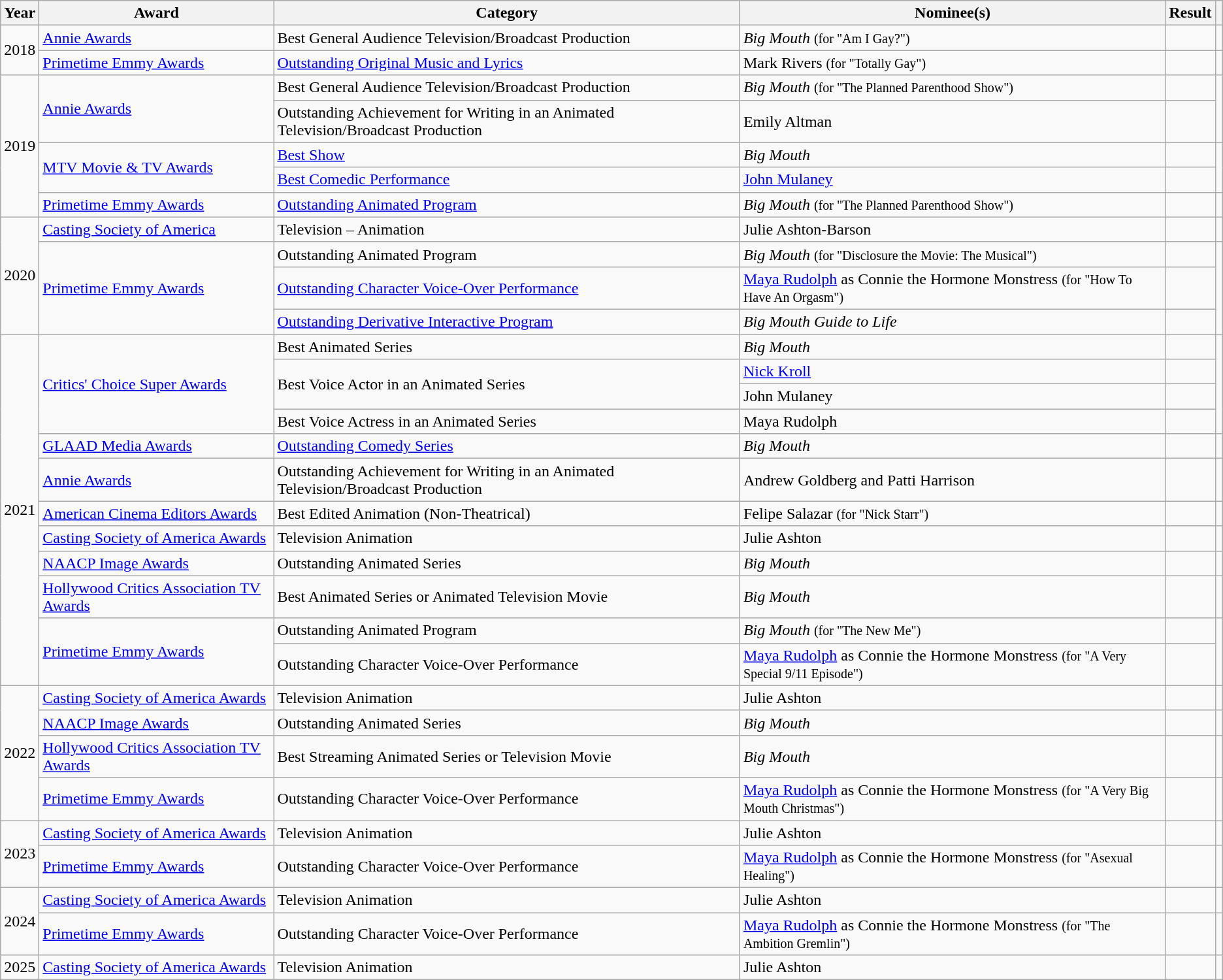<table class="wikitable">
<tr>
<th>Year</th>
<th>Award</th>
<th>Category</th>
<th>Nominee(s)</th>
<th>Result</th>
<th></th>
</tr>
<tr>
<td rowspan="2">2018</td>
<td><a href='#'>Annie Awards</a></td>
<td>Best General Audience Television/Broadcast Production</td>
<td><em>Big Mouth</em> <small>(for "Am I Gay?")</small></td>
<td></td>
<td></td>
</tr>
<tr>
<td><a href='#'>Primetime Emmy Awards</a></td>
<td><a href='#'>Outstanding Original Music and Lyrics</a></td>
<td>Mark Rivers <small>(for "Totally Gay")</small></td>
<td></td>
<td></td>
</tr>
<tr>
<td rowspan="5">2019</td>
<td rowspan="2"><a href='#'>Annie Awards</a></td>
<td>Best General Audience Television/Broadcast Production</td>
<td><em>Big Mouth</em> <small>(for "The Planned Parenthood Show")</small></td>
<td></td>
<td rowspan="2"></td>
</tr>
<tr>
<td>Outstanding Achievement for Writing in an Animated Television/Broadcast Production</td>
<td>Emily Altman</td>
<td></td>
</tr>
<tr>
<td rowspan="2"><a href='#'>MTV Movie & TV Awards</a></td>
<td><a href='#'>Best Show</a></td>
<td><em>Big Mouth</em></td>
<td></td>
<td rowspan=2></td>
</tr>
<tr>
<td><a href='#'>Best Comedic Performance</a></td>
<td><a href='#'>John Mulaney</a></td>
<td></td>
</tr>
<tr>
<td><a href='#'>Primetime Emmy Awards</a></td>
<td><a href='#'>Outstanding Animated Program</a></td>
<td><em>Big Mouth</em> <small>(for "The Planned Parenthood Show")</small></td>
<td></td>
<td></td>
</tr>
<tr>
<td rowspan="4">2020</td>
<td><a href='#'>Casting Society of America</a></td>
<td>Television – Animation</td>
<td>Julie Ashton-Barson</td>
<td></td>
<td></td>
</tr>
<tr>
<td rowspan="3"><a href='#'>Primetime Emmy Awards</a></td>
<td>Outstanding Animated Program</td>
<td><em>Big Mouth</em> <small>(for "Disclosure the Movie: The Musical")</small></td>
<td></td>
<td rowspan="3"></td>
</tr>
<tr>
<td><a href='#'>Outstanding Character Voice-Over Performance</a></td>
<td><a href='#'>Maya Rudolph</a> as Connie the Hormone Monstress <small>(for "How To Have An Orgasm")</small></td>
<td></td>
</tr>
<tr>
<td><a href='#'>Outstanding Derivative Interactive Program</a></td>
<td><em>Big Mouth Guide to Life</em></td>
<td></td>
</tr>
<tr>
<td rowspan="12">2021</td>
<td rowspan="4"><a href='#'>Critics' Choice Super Awards</a></td>
<td>Best Animated Series</td>
<td><em>Big Mouth</em></td>
<td></td>
<td rowspan="4"></td>
</tr>
<tr>
<td rowspan="2">Best Voice Actor in an Animated Series</td>
<td><a href='#'>Nick Kroll</a></td>
<td></td>
</tr>
<tr>
<td>John Mulaney</td>
<td></td>
</tr>
<tr>
<td>Best Voice Actress in an Animated Series</td>
<td>Maya Rudolph</td>
<td></td>
</tr>
<tr>
<td><a href='#'>GLAAD Media Awards</a></td>
<td><a href='#'>Outstanding Comedy Series</a></td>
<td><em>Big Mouth</em></td>
<td></td>
<td></td>
</tr>
<tr>
<td><a href='#'>Annie Awards</a></td>
<td>Outstanding Achievement for Writing in an Animated Television/Broadcast Production</td>
<td>Andrew Goldberg and Patti Harrison</td>
<td></td>
<td></td>
</tr>
<tr>
<td><a href='#'>American Cinema Editors Awards</a></td>
<td>Best Edited Animation (Non-Theatrical)</td>
<td>Felipe Salazar <small>(for "Nick Starr")</small></td>
<td></td>
<td></td>
</tr>
<tr>
<td><a href='#'>Casting Society of America Awards</a></td>
<td>Television Animation</td>
<td>Julie Ashton</td>
<td></td>
<td></td>
</tr>
<tr>
<td><a href='#'>NAACP Image Awards</a></td>
<td>Outstanding Animated Series</td>
<td><em>Big Mouth</em></td>
<td></td>
<td></td>
</tr>
<tr>
<td><a href='#'>Hollywood Critics Association TV Awards</a></td>
<td>Best Animated Series or Animated Television Movie</td>
<td><em>Big Mouth</em></td>
<td></td>
<td></td>
</tr>
<tr>
<td rowspan="2"><a href='#'>Primetime Emmy Awards</a></td>
<td>Outstanding Animated Program</td>
<td><em>Big Mouth</em> <small>(for "The New Me")</small></td>
<td></td>
<td rowspan="2"></td>
</tr>
<tr>
<td>Outstanding Character Voice-Over Performance</td>
<td><a href='#'>Maya Rudolph</a> as Connie the Hormone Monstress <small>(for "A Very Special 9/11 Episode")</small></td>
<td></td>
</tr>
<tr>
<td rowspan="4">2022</td>
<td><a href='#'>Casting Society of America Awards</a></td>
<td>Television Animation</td>
<td>Julie Ashton</td>
<td></td>
<td></td>
</tr>
<tr>
<td><a href='#'>NAACP Image Awards</a></td>
<td>Outstanding Animated Series</td>
<td><em>Big Mouth</em></td>
<td></td>
<td></td>
</tr>
<tr>
<td><a href='#'>Hollywood Critics Association TV Awards</a></td>
<td>Best Streaming Animated Series or Television Movie</td>
<td><em>Big Mouth</em></td>
<td></td>
<td></td>
</tr>
<tr>
<td><a href='#'>Primetime Emmy Awards</a></td>
<td>Outstanding Character Voice-Over Performance</td>
<td><a href='#'>Maya Rudolph</a> as Connie the Hormone Monstress <small>(for "A Very Big Mouth Christmas")</small></td>
<td></td>
<td></td>
</tr>
<tr>
<td rowspan="2">2023</td>
<td><a href='#'>Casting Society of America Awards</a></td>
<td>Television Animation</td>
<td>Julie Ashton</td>
<td></td>
<td></td>
</tr>
<tr>
<td><a href='#'>Primetime Emmy Awards</a></td>
<td>Outstanding Character Voice-Over Performance</td>
<td><a href='#'>Maya Rudolph</a> as Connie the Hormone Monstress <small>(for "Asexual Healing")</small></td>
<td></td>
<td></td>
</tr>
<tr>
<td rowspan="2">2024</td>
<td><a href='#'>Casting Society of America Awards</a></td>
<td>Television Animation</td>
<td>Julie Ashton</td>
<td></td>
<td></td>
</tr>
<tr>
<td><a href='#'>Primetime Emmy Awards</a></td>
<td>Outstanding Character Voice-Over Performance</td>
<td><a href='#'>Maya Rudolph</a> as Connie the Hormone Monstress <small>(for "The Ambition Gremlin")</small></td>
<td></td>
<td></td>
</tr>
<tr>
<td>2025</td>
<td><a href='#'>Casting Society of America Awards</a></td>
<td>Television Animation</td>
<td>Julie Ashton</td>
<td></td>
<td></td>
</tr>
</table>
